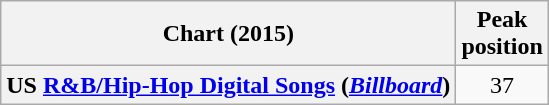<table class="wikitable plainrowheaders" style="text-align:center">
<tr>
<th>Chart (2015)</th>
<th>Peak<br>position</th>
</tr>
<tr>
<th scope="row">US <a href='#'>R&B/Hip-Hop Digital Songs</a> (<em><a href='#'>Billboard</a></em>)</th>
<td>37</td>
</tr>
</table>
